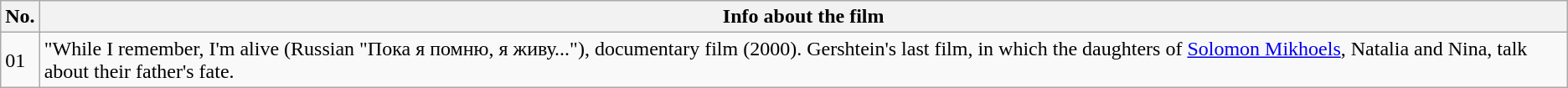<table class="wikitable sortable">
<tr>
<th>No.</th>
<th>Info about the film</th>
</tr>
<tr>
<td>01</td>
<td>"While I remember, I'm alive (Russian "Пока я помню, я живу..."), documentary film (2000). Gershtein's last film, in which the daughters of <a href='#'>Solomon Mikhoels</a>, Natalia and Nina, talk about their father's fate.</td>
</tr>
</table>
